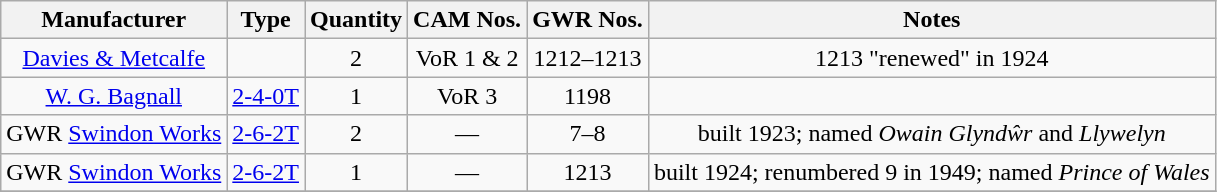<table class=wikitable style=text-align:center>
<tr>
<th>Manufacturer</th>
<th>Type</th>
<th>Quantity</th>
<th>CAM Nos.</th>
<th>GWR Nos.</th>
<th>Notes</th>
</tr>
<tr>
<td><a href='#'>Davies & Metcalfe</a></td>
<td></td>
<td>2</td>
<td>VoR 1 & 2</td>
<td>1212–1213</td>
<td>1213 "renewed" in 1924</td>
</tr>
<tr>
<td><a href='#'>W. G. Bagnall</a></td>
<td><a href='#'>2-4-0T</a></td>
<td>1</td>
<td>VoR 3</td>
<td>1198</td>
<td></td>
</tr>
<tr>
<td>GWR <a href='#'>Swindon Works</a></td>
<td><a href='#'>2-6-2T</a></td>
<td>2</td>
<td>—</td>
<td>7–8</td>
<td>built 1923; named <em>Owain Glyndŵr</em> and <em>Llywelyn</em></td>
</tr>
<tr>
<td>GWR <a href='#'>Swindon Works</a></td>
<td><a href='#'>2-6-2T</a></td>
<td>1</td>
<td>—</td>
<td>1213</td>
<td>built 1924; renumbered 9 in 1949; named <em>Prince of Wales</em></td>
</tr>
<tr>
</tr>
</table>
